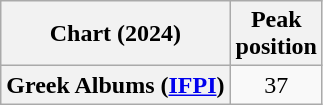<table class="wikitable sortable plainrowheaders" style="text-align:center;">
<tr>
<th scope="col">Chart (2024)</th>
<th scope="col">Peak<br>position</th>
</tr>
<tr>
<th scope="row">Greek Albums (<a href='#'>IFPI</a>)</th>
<td>37</td>
</tr>
</table>
